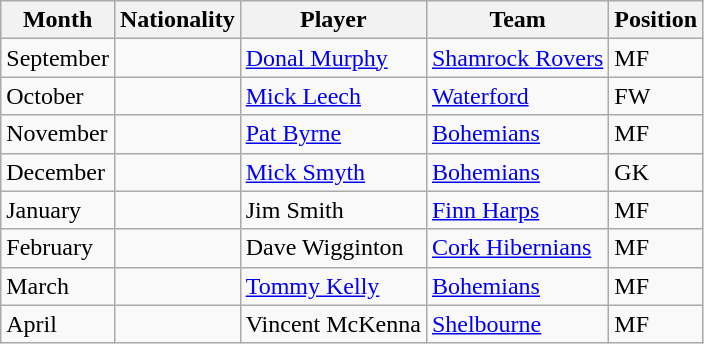<table class="wikitable sortable">
<tr>
<th>Month</th>
<th>Nationality</th>
<th>Player</th>
<th>Team</th>
<th>Position</th>
</tr>
<tr>
<td>September</td>
<td></td>
<td><a href='#'>Donal Murphy</a></td>
<td><a href='#'>Shamrock Rovers</a></td>
<td>MF</td>
</tr>
<tr>
<td>October</td>
<td></td>
<td><a href='#'>Mick Leech</a></td>
<td><a href='#'>Waterford</a></td>
<td>FW</td>
</tr>
<tr>
<td>November</td>
<td></td>
<td><a href='#'>Pat Byrne</a></td>
<td><a href='#'>Bohemians</a></td>
<td>MF</td>
</tr>
<tr>
<td>December</td>
<td></td>
<td><a href='#'>Mick Smyth</a></td>
<td><a href='#'>Bohemians</a></td>
<td>GK</td>
</tr>
<tr>
<td>January</td>
<td></td>
<td>Jim Smith</td>
<td><a href='#'>Finn Harps</a></td>
<td>MF</td>
</tr>
<tr>
<td>February</td>
<td></td>
<td>Dave Wigginton</td>
<td><a href='#'>Cork Hibernians</a></td>
<td>MF</td>
</tr>
<tr>
<td>March</td>
<td></td>
<td><a href='#'>Tommy Kelly</a></td>
<td><a href='#'>Bohemians</a></td>
<td>MF</td>
</tr>
<tr>
<td>April</td>
<td></td>
<td>Vincent McKenna</td>
<td><a href='#'>Shelbourne</a></td>
<td>MF</td>
</tr>
</table>
